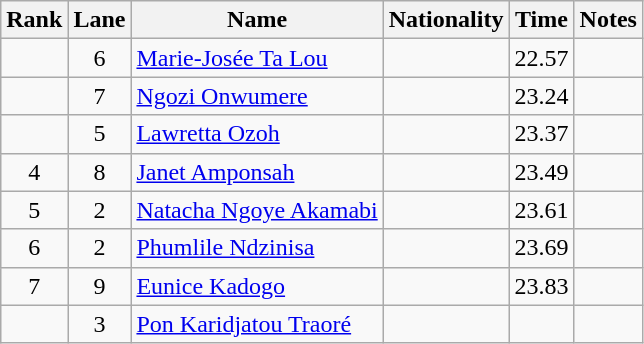<table class="wikitable sortable" style="text-align:center">
<tr>
<th>Rank</th>
<th>Lane</th>
<th>Name</th>
<th>Nationality</th>
<th>Time</th>
<th>Notes</th>
</tr>
<tr>
<td></td>
<td>6</td>
<td align=left><a href='#'>Marie-Josée Ta Lou</a></td>
<td align=left></td>
<td>22.57</td>
<td></td>
</tr>
<tr>
<td></td>
<td>7</td>
<td align=left><a href='#'>Ngozi Onwumere</a></td>
<td align=left></td>
<td>23.24</td>
<td></td>
</tr>
<tr>
<td></td>
<td>5</td>
<td align=left><a href='#'>Lawretta Ozoh</a></td>
<td align=left></td>
<td>23.37</td>
<td></td>
</tr>
<tr>
<td>4</td>
<td>8</td>
<td align=left><a href='#'>Janet Amponsah</a></td>
<td align=left></td>
<td>23.49</td>
<td></td>
</tr>
<tr>
<td>5</td>
<td>2</td>
<td align=left><a href='#'>Natacha Ngoye Akamabi</a></td>
<td align=left></td>
<td>23.61</td>
<td></td>
</tr>
<tr>
<td>6</td>
<td>2</td>
<td align=left><a href='#'>Phumlile Ndzinisa</a></td>
<td align=left></td>
<td>23.69</td>
<td></td>
</tr>
<tr>
<td>7</td>
<td>9</td>
<td align=left><a href='#'>Eunice Kadogo</a></td>
<td align=left></td>
<td>23.83</td>
<td></td>
</tr>
<tr>
<td></td>
<td>3</td>
<td align=left><a href='#'>Pon Karidjatou Traoré</a></td>
<td align=left></td>
<td></td>
<td></td>
</tr>
</table>
